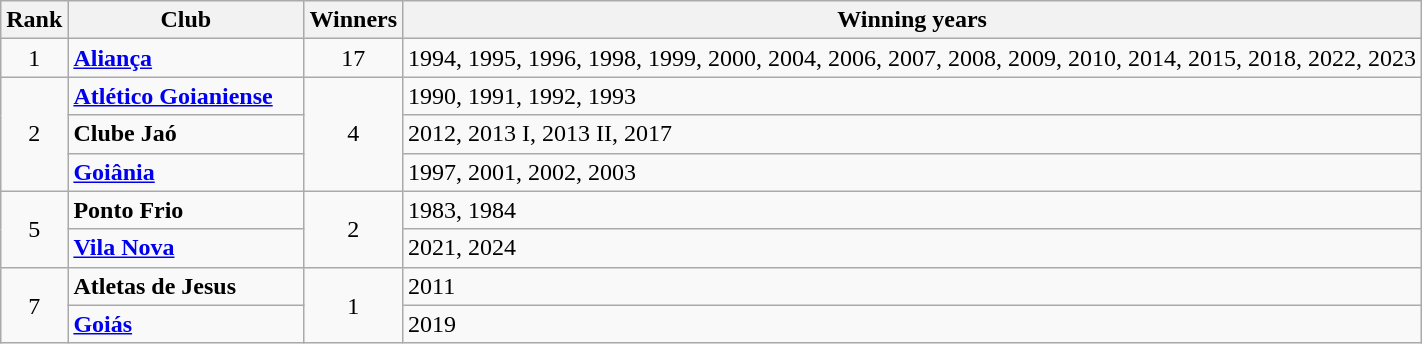<table class="wikitable sortable">
<tr>
<th>Rank</th>
<th style="width:150px">Club</th>
<th>Winners</th>
<th>Winning years</th>
</tr>
<tr>
<td align=center>1</td>
<td><strong><a href='#'>Aliança</a></strong></td>
<td align=center>17</td>
<td>1994, 1995, 1996, 1998, 1999, 2000, 2004, 2006, 2007, 2008, 2009, 2010, 2014, 2015, 2018, 2022, 2023</td>
</tr>
<tr>
<td rowspan=3 align=center>2</td>
<td><strong><a href='#'>Atlético Goianiense</a></strong></td>
<td rowspan=3 align=center>4</td>
<td>1990, 1991, 1992, 1993</td>
</tr>
<tr>
<td><strong>Clube Jaó</strong></td>
<td>2012, 2013 I, 2013 II, 2017</td>
</tr>
<tr>
<td><strong><a href='#'>Goiânia</a></strong></td>
<td>1997, 2001, 2002, 2003</td>
</tr>
<tr>
<td rowspan=2 align=center>5</td>
<td><strong>Ponto Frio</strong></td>
<td rowspan=2 align=center>2</td>
<td>1983, 1984</td>
</tr>
<tr>
<td><strong><a href='#'>Vila Nova</a></strong></td>
<td>2021, 2024</td>
</tr>
<tr>
<td rowspan=2 align=center>7</td>
<td><strong>Atletas de Jesus</strong></td>
<td rowspan=2 align=center>1</td>
<td>2011</td>
</tr>
<tr>
<td><strong><a href='#'>Goiás</a></strong></td>
<td>2019</td>
</tr>
</table>
